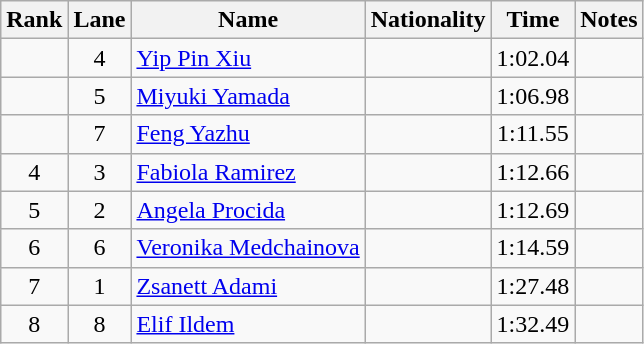<table class="wikitable sortable" style="text-align:center">
<tr>
<th>Rank</th>
<th>Lane</th>
<th>Name</th>
<th>Nationality</th>
<th>Time</th>
<th>Notes</th>
</tr>
<tr>
<td></td>
<td>4</td>
<td align=left><a href='#'>Yip Pin Xiu</a></td>
<td align=left></td>
<td>1:02.04</td>
<td></td>
</tr>
<tr>
<td></td>
<td>5</td>
<td align=left><a href='#'>Miyuki Yamada</a></td>
<td align=left></td>
<td>1:06.98</td>
<td></td>
</tr>
<tr>
<td></td>
<td>7</td>
<td align=left><a href='#'>Feng Yazhu</a></td>
<td align=left></td>
<td>1:11.55</td>
<td></td>
</tr>
<tr>
<td>4</td>
<td>3</td>
<td align=left><a href='#'>Fabiola Ramirez</a></td>
<td align=left></td>
<td>1:12.66</td>
<td></td>
</tr>
<tr>
<td>5</td>
<td>2</td>
<td align=left><a href='#'>Angela Procida</a></td>
<td align=left></td>
<td>1:12.69</td>
<td></td>
</tr>
<tr>
<td>6</td>
<td>6</td>
<td align=left><a href='#'>Veronika Medchainova</a></td>
<td align=left></td>
<td>1:14.59</td>
<td></td>
</tr>
<tr>
<td>7</td>
<td>1</td>
<td align=left><a href='#'>Zsanett Adami</a></td>
<td align=left></td>
<td>1:27.48</td>
<td></td>
</tr>
<tr>
<td>8</td>
<td>8</td>
<td align=left><a href='#'>Elif Ildem</a></td>
<td align=left></td>
<td>1:32.49</td>
<td></td>
</tr>
</table>
